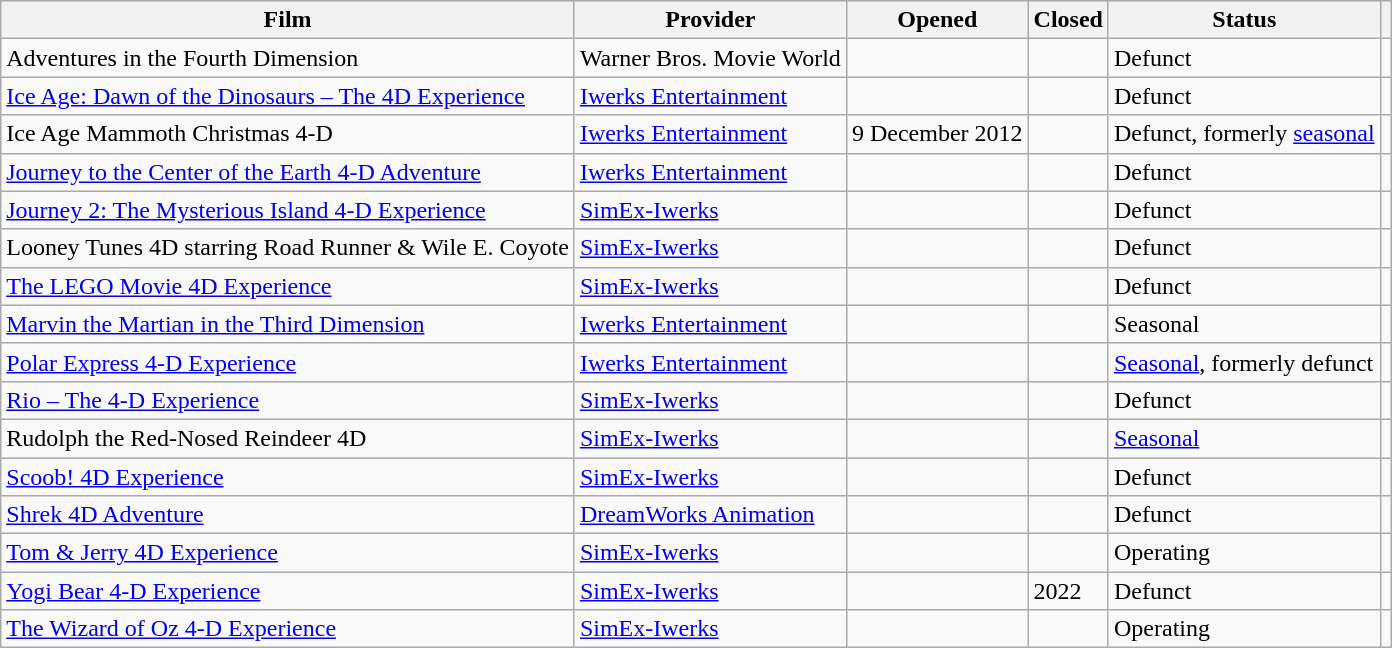<table class="wikitable sortable">
<tr>
<th>Film</th>
<th>Provider</th>
<th>Opened</th>
<th>Closed</th>
<th>Status</th>
<th></th>
</tr>
<tr>
<td>Adventures in the Fourth Dimension</td>
<td>Warner Bros. Movie World</td>
<td></td>
<td></td>
<td>Defunct</td>
<td></td>
</tr>
<tr>
<td><a href='#'>Ice Age: Dawn of the Dinosaurs – The 4D Experience</a></td>
<td><a href='#'>Iwerks Entertainment</a></td>
<td></td>
<td></td>
<td>Defunct</td>
<td></td>
</tr>
<tr>
<td>Ice Age Mammoth Christmas 4-D</td>
<td><a href='#'>Iwerks Entertainment</a></td>
<td>9 December 2012</td>
<td></td>
<td>Defunct, formerly <a href='#'>seasonal</a></td>
<td></td>
</tr>
<tr>
<td><a href='#'>Journey to the Center of the Earth 4-D Adventure</a></td>
<td><a href='#'>Iwerks Entertainment</a></td>
<td></td>
<td></td>
<td>Defunct</td>
<td></td>
</tr>
<tr>
<td><a href='#'>Journey 2: The Mysterious Island 4-D Experience</a></td>
<td><a href='#'>SimEx-Iwerks</a></td>
<td></td>
<td></td>
<td>Defunct</td>
<td></td>
</tr>
<tr>
<td>Looney Tunes 4D starring Road Runner & Wile E. Coyote</td>
<td><a href='#'>SimEx-Iwerks</a></td>
<td></td>
<td></td>
<td>Defunct</td>
<td></td>
</tr>
<tr>
<td><a href='#'>The LEGO Movie 4D Experience</a></td>
<td><a href='#'>SimEx-Iwerks</a></td>
<td></td>
<td></td>
<td>Defunct</td>
<td></td>
</tr>
<tr>
<td><a href='#'>Marvin the Martian in the Third Dimension</a></td>
<td><a href='#'>Iwerks Entertainment</a></td>
<td><br></td>
<td><br></td>
<td>Seasonal</td>
<td></td>
</tr>
<tr>
<td><a href='#'>Polar Express 4-D Experience</a></td>
<td><a href='#'>Iwerks Entertainment</a></td>
<td></td>
<td></td>
<td><a href='#'>Seasonal</a>, formerly defunct</td>
<td></td>
</tr>
<tr>
<td><a href='#'>Rio – The 4-D Experience</a></td>
<td><a href='#'>SimEx-Iwerks</a></td>
<td></td>
<td></td>
<td>Defunct</td>
<td></td>
</tr>
<tr>
<td>Rudolph the Red-Nosed Reindeer 4D</td>
<td><a href='#'>SimEx-Iwerks</a></td>
<td></td>
<td></td>
<td><a href='#'>Seasonal</a></td>
<td></td>
</tr>
<tr>
<td><a href='#'>Scoob! 4D Experience</a></td>
<td><a href='#'>SimEx-Iwerks</a></td>
<td></td>
<td></td>
<td>Defunct</td>
<td></td>
</tr>
<tr>
<td><a href='#'>Shrek 4D Adventure</a></td>
<td><a href='#'>DreamWorks Animation</a></td>
<td></td>
<td></td>
<td>Defunct</td>
<td></td>
</tr>
<tr>
<td><a href='#'>Tom & Jerry 4D Experience</a></td>
<td><a href='#'>SimEx-Iwerks</a></td>
<td></td>
<td></td>
<td>Operating</td>
<td></td>
</tr>
<tr>
<td><a href='#'>Yogi Bear 4-D Experience</a></td>
<td><a href='#'>SimEx-Iwerks</a></td>
<td></td>
<td>2022</td>
<td>Defunct</td>
<td></td>
</tr>
<tr>
<td><a href='#'>The Wizard of Oz 4-D Experience</a></td>
<td><a href='#'>SimEx-Iwerks</a></td>
<td></td>
<td></td>
<td>Operating</td>
<td></td>
</tr>
</table>
